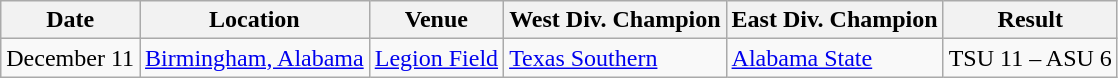<table class="wikitable">
<tr>
<th>Date</th>
<th>Location</th>
<th>Venue</th>
<th>West Div. Champion</th>
<th>East Div. Champion</th>
<th>Result</th>
</tr>
<tr>
<td>December 11</td>
<td><a href='#'>Birmingham, Alabama</a></td>
<td><a href='#'>Legion Field</a></td>
<td><a href='#'>Texas Southern</a></td>
<td><a href='#'>Alabama State</a></td>
<td>TSU 11 – ASU 6</td>
</tr>
</table>
